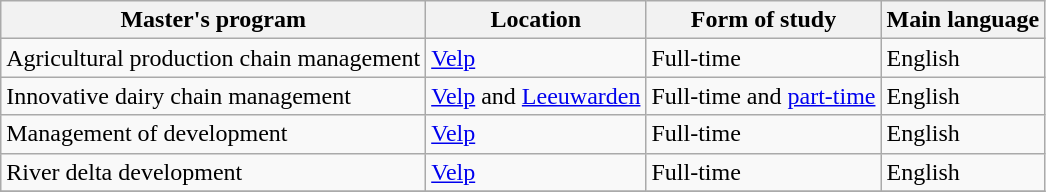<table class="wikitable">
<tr>
<th>Master's program</th>
<th>Location</th>
<th>Form of study</th>
<th>Main language</th>
</tr>
<tr>
<td>Agricultural production chain management</td>
<td><a href='#'>Velp</a></td>
<td>Full-time</td>
<td>English</td>
</tr>
<tr>
<td>Innovative dairy chain management</td>
<td><a href='#'>Velp</a> and <a href='#'>Leeuwarden</a></td>
<td>Full-time and <a href='#'>part-time</a></td>
<td>English</td>
</tr>
<tr>
<td>Management of development</td>
<td><a href='#'>Velp</a></td>
<td>Full-time</td>
<td>English</td>
</tr>
<tr>
<td>River delta development</td>
<td><a href='#'>Velp</a></td>
<td>Full-time</td>
<td>English</td>
</tr>
<tr>
</tr>
</table>
